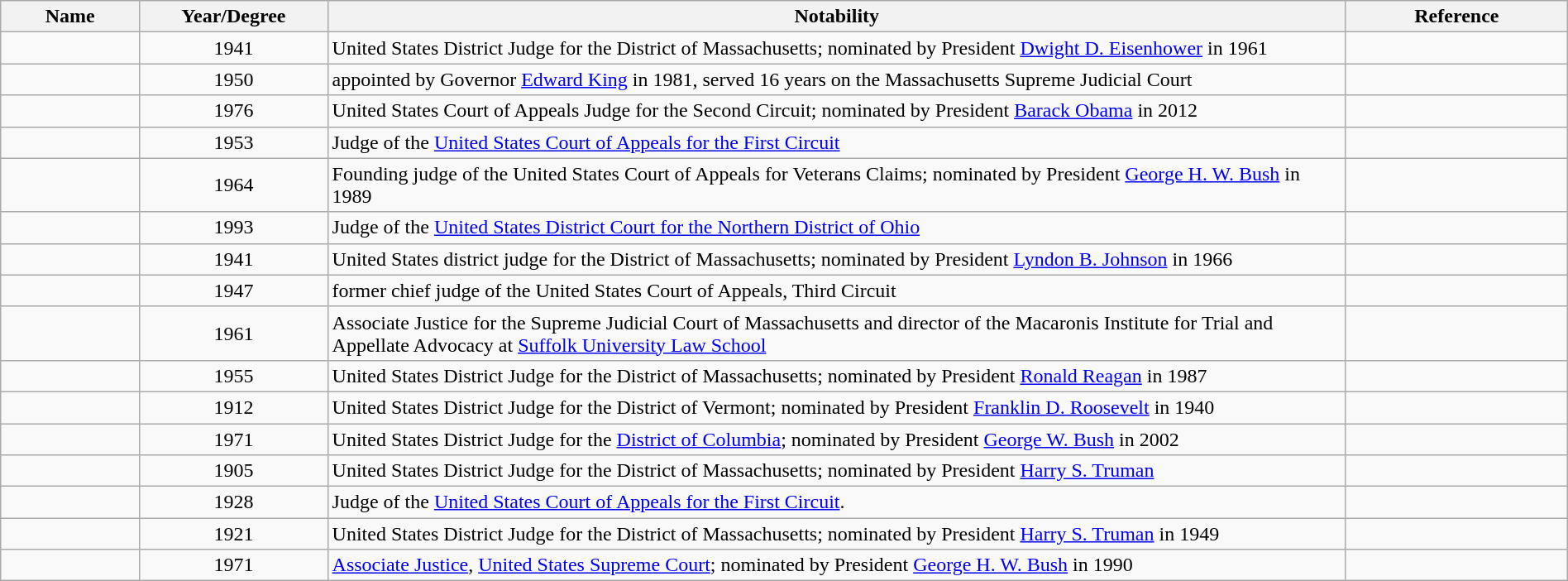<table class="wikitable sortable" style="width:100%">
<tr>
<th style="width:*;">Name</th>
<th style="width:12%;">Year/Degree</th>
<th style="width:65%;" class="unsortable">Notability</th>
<th style="width:*;" class="unsortable">Reference</th>
</tr>
<tr>
<td></td>
<td style="text-align:center;">1941</td>
<td>United States District Judge for the District of Massachusetts; nominated by President <a href='#'>Dwight D. Eisenhower</a> in 1961</td>
<td style="text-align:center;"></td>
</tr>
<tr>
<td></td>
<td style="text-align:center;">1950</td>
<td>appointed by Governor <a href='#'>Edward King</a> in 1981, served 16 years on the Massachusetts Supreme Judicial Court</td>
<td style="text-align:center;"></td>
</tr>
<tr>
<td></td>
<td style="text-align:center;">1976</td>
<td>United States Court of Appeals Judge for the Second Circuit; nominated by President <a href='#'>Barack Obama</a> in 2012</td>
<td style="text-align:center;"></td>
</tr>
<tr>
<td></td>
<td style="text-align:center;">1953</td>
<td>Judge of the <a href='#'>United States Court of Appeals for the First Circuit</a></td>
<td style="text-align:center;"></td>
</tr>
<tr>
<td></td>
<td style="text-align:center;">1964</td>
<td>Founding judge of the United States Court of Appeals for Veterans Claims; nominated by President <a href='#'>George H. W. Bush</a> in 1989</td>
<td style="text-align:center;"></td>
</tr>
<tr>
<td></td>
<td style="text-align:center;">1993</td>
<td>Judge of the <a href='#'>United States District Court for the Northern District of Ohio</a></td>
<td style="text-align:center;"></td>
</tr>
<tr>
<td></td>
<td style="text-align:center;">1941</td>
<td>United States district judge for the District of Massachusetts; nominated by President <a href='#'>Lyndon B. Johnson</a> in 1966</td>
<td style="text-align:center;"></td>
</tr>
<tr>
<td></td>
<td style="text-align:center;">1947</td>
<td>former chief judge of the United States Court of Appeals, Third Circuit</td>
<td style="text-align:center;"></td>
</tr>
<tr>
<td></td>
<td style="text-align:center;">1961</td>
<td>Associate Justice for the Supreme Judicial Court of Massachusetts and director of the Macaronis Institute for Trial and Appellate Advocacy at <a href='#'>Suffolk University Law School</a></td>
<td style="text-align:center;"></td>
</tr>
<tr>
<td></td>
<td style="text-align:center;">1955</td>
<td>United States District Judge for the District of Massachusetts; nominated by President <a href='#'>Ronald Reagan</a> in 1987</td>
<td style="text-align:center;"></td>
</tr>
<tr>
<td></td>
<td style="text-align:center;">1912</td>
<td>United States District Judge for the District of Vermont; nominated by President <a href='#'>Franklin D. Roosevelt</a> in 1940</td>
<td style="text-align:center;"></td>
</tr>
<tr>
<td></td>
<td style="text-align:center;">1971</td>
<td>United States District Judge for the <a href='#'>District of Columbia</a>; nominated by President <a href='#'>George W. Bush</a> in 2002</td>
<td style="text-align:center;"></td>
</tr>
<tr>
<td></td>
<td style="text-align:center;">1905</td>
<td>United States District Judge for the District of Massachusetts; nominated by President <a href='#'>Harry S. Truman</a></td>
<td style="text-align:center;"></td>
</tr>
<tr>
<td></td>
<td style="text-align:center;">1928</td>
<td>Judge of the <a href='#'>United States Court of Appeals for the First Circuit</a>.</td>
<td style="text-align:center;"></td>
</tr>
<tr>
<td></td>
<td style="text-align:center;">1921</td>
<td>United States District Judge for the District of Massachusetts; nominated by President <a href='#'>Harry S. Truman</a> in 1949</td>
<td style="text-align:center;"></td>
</tr>
<tr>
<td></td>
<td style="text-align:center;">1971</td>
<td><a href='#'>Associate Justice</a>, <a href='#'>United States Supreme Court</a>; nominated by President <a href='#'>George H. W. Bush</a> in 1990</td>
<td style="text-align:center;"></td>
</tr>
</table>
